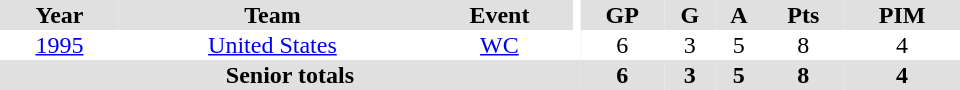<table border="0" cellpadding="1" cellspacing="0" ID="Table3" style="text-align:center; width:40em">
<tr bgcolor="#e0e0e0">
<th>Year</th>
<th>Team</th>
<th>Event</th>
<th rowspan="102" bgcolor="#ffffff"></th>
<th>GP</th>
<th>G</th>
<th>A</th>
<th>Pts</th>
<th>PIM</th>
</tr>
<tr>
<td><a href='#'>1995</a></td>
<td><a href='#'>United States</a></td>
<td><a href='#'>WC</a></td>
<td>6</td>
<td>3</td>
<td>5</td>
<td>8</td>
<td>4</td>
</tr>
<tr bgcolor="#e0e0e0">
<th colspan="4">Senior totals</th>
<th>6</th>
<th>3</th>
<th>5</th>
<th>8</th>
<th>4</th>
</tr>
</table>
